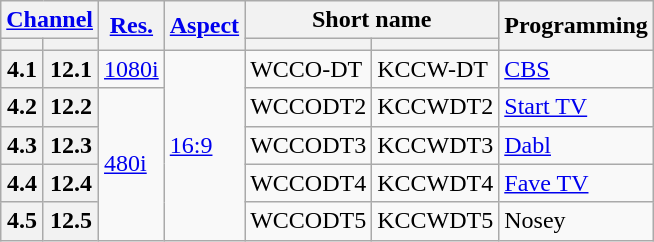<table class="wikitable">
<tr>
<th scope = "col" colspan="2"><a href='#'>Channel</a></th>
<th scope = "col" rowspan="2"><a href='#'>Res.</a></th>
<th scope = "col" rowspan="2"><a href='#'>Aspect</a></th>
<th scope = "col" colspan="2">Short name</th>
<th scope = "col" rowspan="2">Programming</th>
</tr>
<tr>
<th scope = "col"></th>
<th></th>
<th></th>
<th></th>
</tr>
<tr>
<th scope = "row">4.1</th>
<th>12.1</th>
<td><a href='#'>1080i</a></td>
<td rowspan=5><a href='#'>16:9</a></td>
<td>WCCO-DT</td>
<td>KCCW-DT</td>
<td><a href='#'>CBS</a></td>
</tr>
<tr>
<th scope = "row">4.2</th>
<th>12.2</th>
<td rowspan=4><a href='#'>480i</a></td>
<td>WCCODT2</td>
<td>KCCWDT2</td>
<td><a href='#'>Start TV</a></td>
</tr>
<tr>
<th scope = "row">4.3</th>
<th>12.3</th>
<td>WCCODT3</td>
<td>KCCWDT3</td>
<td><a href='#'>Dabl</a></td>
</tr>
<tr>
<th scope = "row">4.4</th>
<th>12.4</th>
<td>WCCODT4</td>
<td>KCCWDT4</td>
<td><a href='#'>Fave TV</a></td>
</tr>
<tr>
<th scope = "row">4.5</th>
<th>12.5</th>
<td>WCCODT5</td>
<td>KCCWDT5</td>
<td>Nosey</td>
</tr>
</table>
